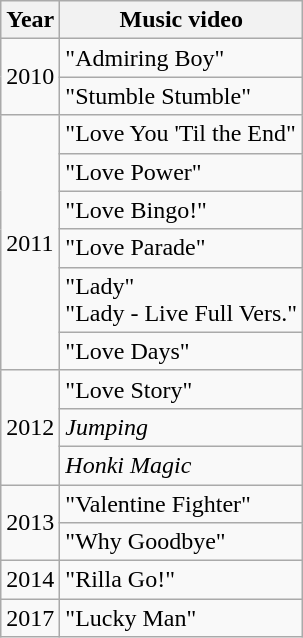<table class="wikitable">
<tr>
<th>Year</th>
<th>Music video</th>
</tr>
<tr>
<td rowspan="2">2010</td>
<td>"Admiring Boy"</td>
</tr>
<tr>
<td>"Stumble Stumble"</td>
</tr>
<tr>
<td rowspan="6">2011</td>
<td>"Love You 'Til the End"</td>
</tr>
<tr>
<td>"Love Power"</td>
</tr>
<tr>
<td>"Love Bingo!"</td>
</tr>
<tr>
<td>"Love Parade"</td>
</tr>
<tr>
<td>"Lady"<br>"Lady - Live Full Vers."</td>
</tr>
<tr>
<td>"Love Days"</td>
</tr>
<tr>
<td rowspan="3">2012</td>
<td>"Love Story"</td>
</tr>
<tr>
<td><em>Jumping</em></td>
</tr>
<tr>
<td><em>Honki Magic</em></td>
</tr>
<tr>
<td rowspan="2">2013</td>
<td>"Valentine Fighter"</td>
</tr>
<tr>
<td>"Why Goodbye"</td>
</tr>
<tr>
<td>2014</td>
<td>"Rilla Go!"</td>
</tr>
<tr>
<td>2017</td>
<td>"Lucky Man"</td>
</tr>
</table>
